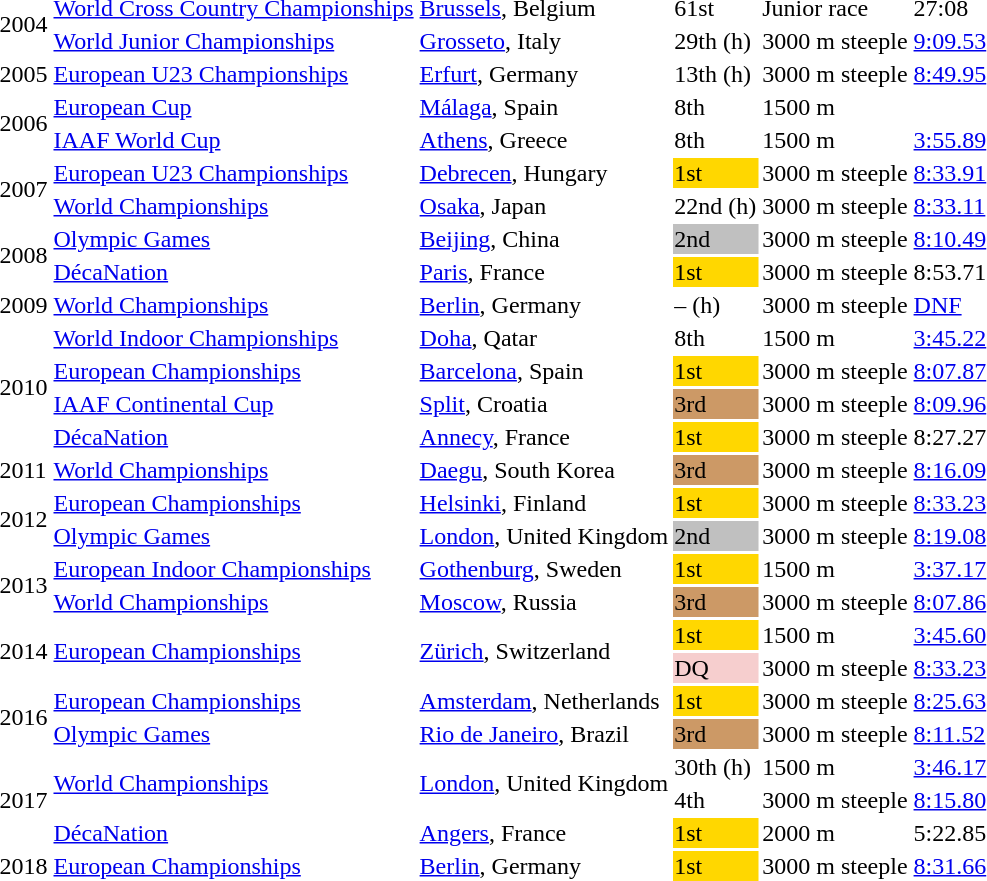<table>
<tr>
<td rowspan=2>2004</td>
<td><a href='#'>World Cross Country Championships</a></td>
<td><a href='#'>Brussels</a>, Belgium</td>
<td>61st</td>
<td>Junior race</td>
<td>27:08</td>
</tr>
<tr>
<td><a href='#'>World Junior Championships</a></td>
<td><a href='#'>Grosseto</a>, Italy</td>
<td>29th (h)</td>
<td>3000 m steeple</td>
<td><a href='#'>9:09.53</a></td>
</tr>
<tr>
<td>2005</td>
<td><a href='#'>European U23 Championships</a></td>
<td><a href='#'>Erfurt</a>, Germany</td>
<td>13th (h)</td>
<td>3000 m steeple</td>
<td><a href='#'>8:49.95</a></td>
</tr>
<tr>
<td rowspan=2>2006</td>
<td><a href='#'>European Cup</a></td>
<td><a href='#'>Málaga</a>, Spain</td>
<td>8th</td>
<td>1500 m</td>
<td></td>
</tr>
<tr>
<td><a href='#'>IAAF World Cup</a></td>
<td><a href='#'>Athens</a>, Greece</td>
<td>8th</td>
<td>1500 m</td>
<td><a href='#'>3:55.89</a></td>
</tr>
<tr>
<td rowspan=2>2007</td>
<td><a href='#'>European U23 Championships</a></td>
<td><a href='#'>Debrecen</a>, Hungary</td>
<td bgcolor=gold>1st</td>
<td>3000 m steeple</td>
<td><a href='#'>8:33.91</a></td>
</tr>
<tr>
<td><a href='#'>World Championships</a></td>
<td><a href='#'>Osaka</a>, Japan</td>
<td>22nd (h)</td>
<td>3000 m steeple</td>
<td><a href='#'>8:33.11</a></td>
</tr>
<tr>
<td rowspan=2>2008</td>
<td><a href='#'>Olympic Games</a></td>
<td><a href='#'>Beijing</a>, China</td>
<td bgcolor=silver>2nd</td>
<td>3000 m steeple</td>
<td><a href='#'>8:10.49</a></td>
</tr>
<tr>
<td><a href='#'>DécaNation</a></td>
<td><a href='#'>Paris</a>, France</td>
<td bgcolor=gold>1st</td>
<td>3000 m steeple</td>
<td>8:53.71</td>
</tr>
<tr>
<td>2009</td>
<td><a href='#'>World Championships</a></td>
<td><a href='#'>Berlin</a>, Germany</td>
<td>– (h)</td>
<td>3000 m steeple</td>
<td><a href='#'>DNF</a></td>
</tr>
<tr>
<td rowspan=4>2010</td>
<td><a href='#'>World Indoor Championships</a></td>
<td><a href='#'>Doha</a>, Qatar</td>
<td>8th</td>
<td>1500 m</td>
<td><a href='#'>3:45.22</a></td>
</tr>
<tr>
<td><a href='#'>European Championships</a></td>
<td><a href='#'>Barcelona</a>, Spain</td>
<td bgcolor=gold>1st</td>
<td>3000 m steeple</td>
<td><a href='#'>8:07.87</a></td>
</tr>
<tr>
<td><a href='#'>IAAF Continental Cup</a></td>
<td><a href='#'>Split</a>, Croatia</td>
<td bgcolor=cc9966>3rd</td>
<td>3000 m steeple</td>
<td><a href='#'>8:09.96</a></td>
</tr>
<tr>
<td><a href='#'>DécaNation</a></td>
<td><a href='#'>Annecy</a>, France</td>
<td bgcolor=gold>1st</td>
<td>3000 m steeple</td>
<td>8:27.27</td>
</tr>
<tr>
<td>2011</td>
<td><a href='#'>World Championships</a></td>
<td><a href='#'>Daegu</a>, South Korea</td>
<td bgcolor=cc9966>3rd</td>
<td>3000 m steeple</td>
<td><a href='#'>8:16.09</a></td>
</tr>
<tr>
<td rowspan=2>2012</td>
<td><a href='#'>European Championships</a></td>
<td><a href='#'>Helsinki</a>, Finland</td>
<td bgcolor=gold>1st</td>
<td>3000 m steeple</td>
<td><a href='#'>8:33.23</a></td>
</tr>
<tr>
<td><a href='#'>Olympic Games</a></td>
<td><a href='#'>London</a>, United Kingdom</td>
<td bgcolor=silver>2nd</td>
<td>3000 m steeple</td>
<td><a href='#'>8:19.08</a></td>
</tr>
<tr>
<td rowspan=2>2013</td>
<td><a href='#'>European Indoor Championships</a></td>
<td><a href='#'>Gothenburg</a>, Sweden</td>
<td bgcolor=gold>1st</td>
<td>1500 m</td>
<td><a href='#'>3:37.17</a></td>
</tr>
<tr>
<td><a href='#'>World Championships</a></td>
<td><a href='#'>Moscow</a>, Russia</td>
<td bgcolor=cc9966>3rd</td>
<td>3000 m steeple</td>
<td><a href='#'>8:07.86</a></td>
</tr>
<tr>
<td rowspan=2>2014</td>
<td rowspan=2><a href='#'>European Championships</a></td>
<td rowspan=2><a href='#'>Zürich</a>, Switzerland</td>
<td bgcolor=gold>1st</td>
<td>1500 m</td>
<td><a href='#'>3:45.60</a></td>
</tr>
<tr>
<td bgcolor=#F6CECE>DQ</td>
<td>3000 m steeple</td>
<td><a href='#'>8:33.23</a></td>
</tr>
<tr>
<td rowspan=2>2016</td>
<td><a href='#'>European Championships</a></td>
<td><a href='#'>Amsterdam</a>, Netherlands</td>
<td bgcolor=gold>1st</td>
<td>3000 m steeple</td>
<td><a href='#'>8:25.63</a></td>
</tr>
<tr>
<td><a href='#'>Olympic Games</a></td>
<td><a href='#'>Rio de Janeiro</a>, Brazil</td>
<td bgcolor=cc9966>3rd</td>
<td>3000 m steeple</td>
<td><a href='#'>8:11.52</a></td>
</tr>
<tr>
<td rowspan=3>2017</td>
<td rowspan=2><a href='#'>World Championships</a></td>
<td rowspan=2><a href='#'>London</a>, United Kingdom</td>
<td>30th (h)</td>
<td>1500 m</td>
<td><a href='#'>3:46.17</a></td>
</tr>
<tr>
<td>4th</td>
<td>3000 m steeple</td>
<td><a href='#'>8:15.80</a></td>
</tr>
<tr>
<td><a href='#'>DécaNation</a></td>
<td><a href='#'>Angers</a>, France</td>
<td bgcolor=gold>1st</td>
<td>2000 m</td>
<td>5:22.85</td>
</tr>
<tr>
<td rowspan=2>2018</td>
<td><a href='#'>European Championships</a></td>
<td><a href='#'>Berlin</a>, Germany</td>
<td bgcolor=gold>1st</td>
<td>3000 m steeple</td>
<td><a href='#'>8:31.66</a></td>
</tr>
</table>
